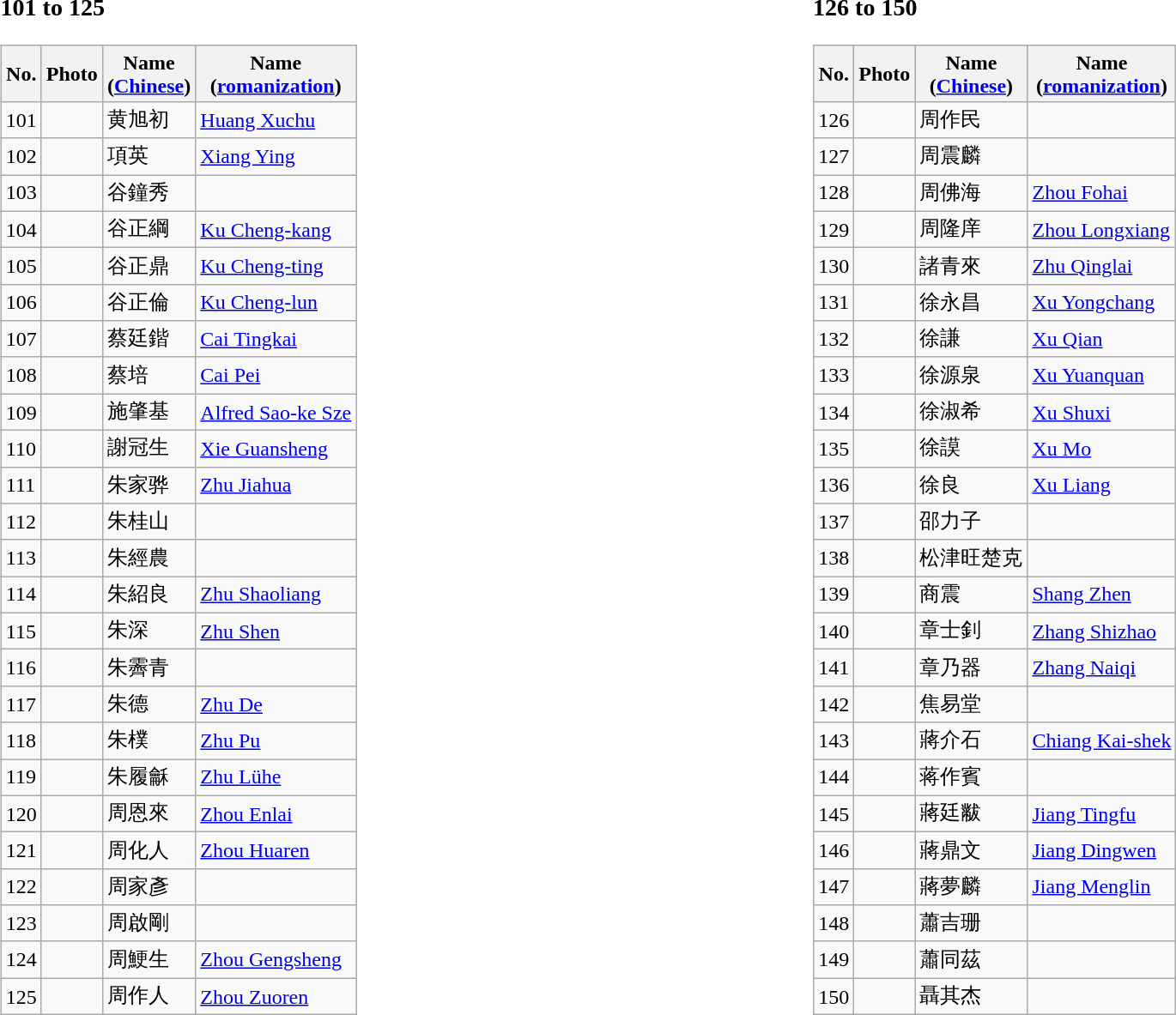<table style="width:100%;">
<tr>
<td style="text-align:left; width:50%; vertical-align:top;"><br><h3>101 to 125</h3><table class="wikitable">
<tr>
<th>No.</th>
<th>Photo</th>
<th>Name<br>(<a href='#'>Chinese</a>)</th>
<th>Name<br>(<a href='#'>romanization</a>)</th>
</tr>
<tr>
<td>101</td>
<td></td>
<td>黄旭初</td>
<td><a href='#'>Huang Xuchu</a></td>
</tr>
<tr>
<td>102</td>
<td></td>
<td>項英</td>
<td><a href='#'>Xiang Ying</a></td>
</tr>
<tr>
<td>103</td>
<td></td>
<td>谷鐘秀</td>
<td></td>
</tr>
<tr>
<td>104</td>
<td></td>
<td>谷正綱</td>
<td><a href='#'>Ku Cheng-kang</a></td>
</tr>
<tr>
<td>105</td>
<td></td>
<td>谷正鼎</td>
<td><a href='#'>Ku Cheng-ting</a></td>
</tr>
<tr>
<td>106</td>
<td></td>
<td>谷正倫</td>
<td><a href='#'>Ku Cheng-lun</a></td>
</tr>
<tr>
<td>107</td>
<td></td>
<td>蔡廷鍇</td>
<td><a href='#'>Cai Tingkai</a></td>
</tr>
<tr>
<td>108</td>
<td></td>
<td>蔡培</td>
<td><a href='#'>Cai Pei</a></td>
</tr>
<tr>
<td>109</td>
<td></td>
<td>施肇基</td>
<td><a href='#'>Alfred Sao-ke Sze</a></td>
</tr>
<tr>
<td>110</td>
<td></td>
<td>謝冠生</td>
<td><a href='#'>Xie Guansheng</a></td>
</tr>
<tr>
<td>111</td>
<td></td>
<td>朱家骅</td>
<td><a href='#'>Zhu Jiahua</a></td>
</tr>
<tr>
<td>112</td>
<td></td>
<td>朱桂山</td>
<td></td>
</tr>
<tr>
<td>113</td>
<td></td>
<td>朱經農</td>
<td></td>
</tr>
<tr>
<td>114</td>
<td></td>
<td>朱紹良</td>
<td><a href='#'>Zhu Shaoliang</a></td>
</tr>
<tr>
<td>115</td>
<td></td>
<td>朱深</td>
<td><a href='#'>Zhu Shen</a></td>
</tr>
<tr>
<td>116</td>
<td></td>
<td>朱霽青</td>
<td></td>
</tr>
<tr>
<td>117</td>
<td></td>
<td>朱德</td>
<td><a href='#'>Zhu De</a></td>
</tr>
<tr>
<td>118</td>
<td></td>
<td>朱樸</td>
<td><a href='#'>Zhu Pu</a></td>
</tr>
<tr>
<td>119</td>
<td></td>
<td>朱履龢</td>
<td><a href='#'>Zhu Lühe</a></td>
</tr>
<tr>
<td>120</td>
<td></td>
<td>周恩來</td>
<td><a href='#'>Zhou Enlai</a></td>
</tr>
<tr>
<td>121</td>
<td></td>
<td>周化人</td>
<td><a href='#'>Zhou Huaren</a></td>
</tr>
<tr>
<td>122</td>
<td></td>
<td>周家彥</td>
<td></td>
</tr>
<tr>
<td>123</td>
<td></td>
<td>周啟剛</td>
<td></td>
</tr>
<tr>
<td>124</td>
<td></td>
<td>周鯁生</td>
<td><a href='#'>Zhou Gengsheng</a></td>
</tr>
<tr>
<td>125</td>
<td></td>
<td>周作人</td>
<td><a href='#'>Zhou Zuoren</a></td>
</tr>
</table>
</td>
<td style="text-align:left; width:50%; vertical-align:top;"><br><h3>126 to 150</h3><table class="wikitable">
<tr>
<th>No.</th>
<th>Photo</th>
<th>Name<br>(<a href='#'>Chinese</a>)</th>
<th>Name<br>(<a href='#'>romanization</a>)</th>
</tr>
<tr>
<td>126</td>
<td></td>
<td>周作民</td>
<td></td>
</tr>
<tr>
<td>127</td>
<td></td>
<td>周震麟</td>
<td></td>
</tr>
<tr>
<td>128</td>
<td></td>
<td>周佛海</td>
<td><a href='#'>Zhou Fohai</a></td>
</tr>
<tr>
<td>129</td>
<td></td>
<td>周隆庠</td>
<td><a href='#'>Zhou Longxiang</a></td>
</tr>
<tr>
<td>130</td>
<td></td>
<td>諸青來</td>
<td><a href='#'>Zhu Qinglai</a></td>
</tr>
<tr>
<td>131</td>
<td></td>
<td>徐永昌</td>
<td><a href='#'>Xu Yongchang</a></td>
</tr>
<tr>
<td>132</td>
<td></td>
<td>徐謙</td>
<td><a href='#'>Xu Qian</a></td>
</tr>
<tr>
<td>133</td>
<td></td>
<td>徐源泉</td>
<td><a href='#'>Xu Yuanquan</a></td>
</tr>
<tr>
<td>134</td>
<td></td>
<td>徐淑希</td>
<td><a href='#'>Xu Shuxi</a></td>
</tr>
<tr>
<td>135</td>
<td></td>
<td>徐謨</td>
<td><a href='#'>Xu Mo</a></td>
</tr>
<tr>
<td>136</td>
<td></td>
<td>徐良</td>
<td><a href='#'>Xu Liang</a></td>
</tr>
<tr>
<td>137</td>
<td></td>
<td>邵力子</td>
<td></td>
</tr>
<tr>
<td>138</td>
<td></td>
<td>松津旺楚克</td>
<td></td>
</tr>
<tr>
<td>139</td>
<td></td>
<td>商震</td>
<td><a href='#'>Shang Zhen</a></td>
</tr>
<tr>
<td>140</td>
<td></td>
<td>章士釗</td>
<td><a href='#'>Zhang Shizhao</a></td>
</tr>
<tr>
<td>141</td>
<td></td>
<td>章乃器</td>
<td><a href='#'>Zhang Naiqi</a></td>
</tr>
<tr>
<td>142</td>
<td></td>
<td>焦易堂</td>
<td></td>
</tr>
<tr>
<td>143</td>
<td></td>
<td>蔣介石</td>
<td><a href='#'>Chiang Kai-shek</a></td>
</tr>
<tr>
<td>144</td>
<td></td>
<td>蒋作賓</td>
<td></td>
</tr>
<tr>
<td>145</td>
<td></td>
<td>蔣廷黻</td>
<td><a href='#'>Jiang Tingfu</a></td>
</tr>
<tr>
<td>146</td>
<td></td>
<td>蔣鼎文</td>
<td><a href='#'>Jiang Dingwen</a></td>
</tr>
<tr>
<td>147</td>
<td></td>
<td>蔣夢麟</td>
<td><a href='#'>Jiang Menglin</a></td>
</tr>
<tr>
<td>148</td>
<td></td>
<td>蕭吉珊</td>
<td></td>
</tr>
<tr>
<td>149</td>
<td></td>
<td>蕭同茲</td>
<td></td>
</tr>
<tr>
<td>150</td>
<td></td>
<td>聶其杰</td>
<td></td>
</tr>
</table>
</td>
</tr>
</table>
